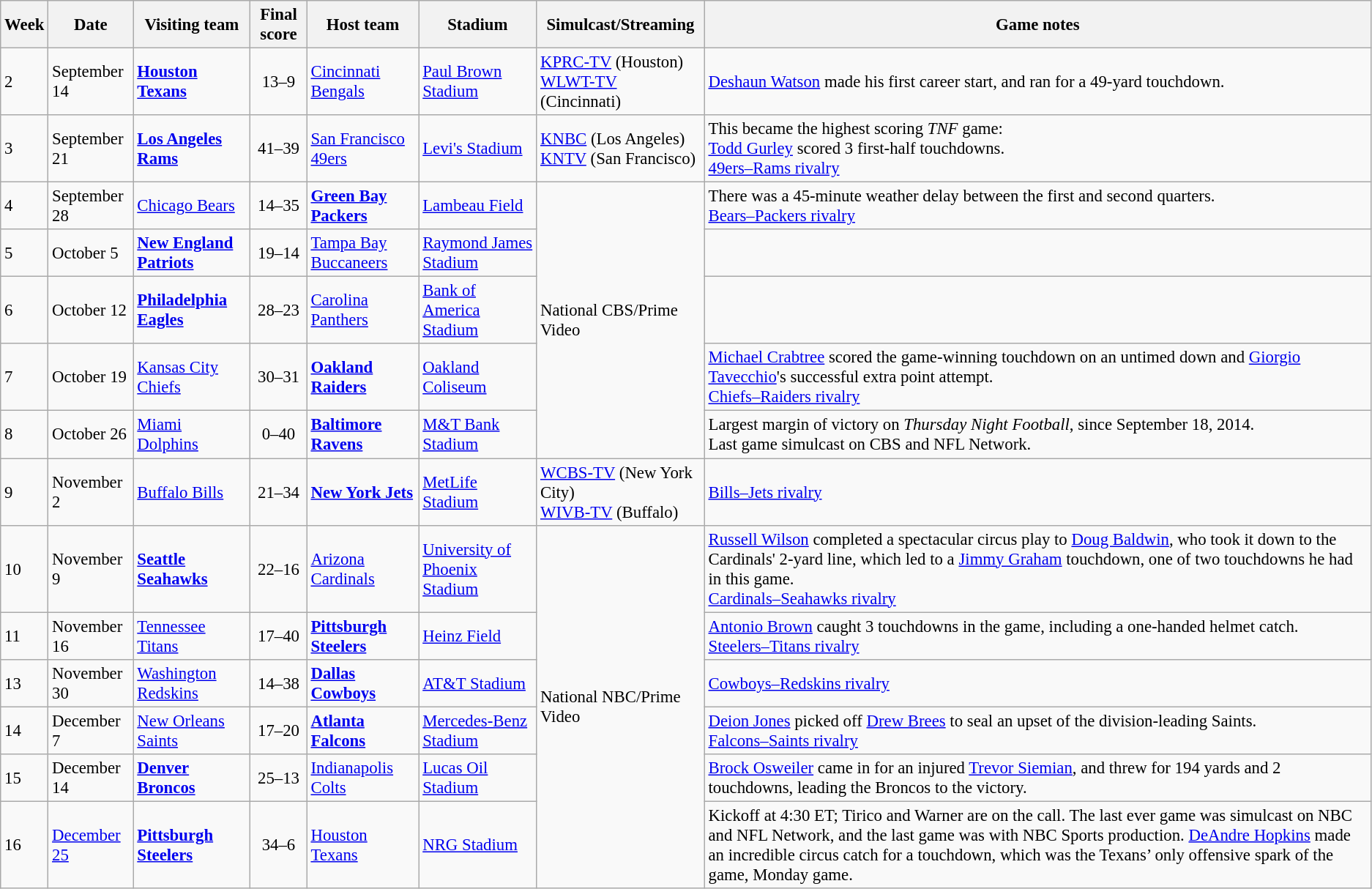<table class="wikitable" style="font-size: 95%;">
<tr>
<th>Week</th>
<th>Date</th>
<th>Visiting team</th>
<th>Final score</th>
<th>Host team</th>
<th>Stadium</th>
<th>Simulcast/Streaming</th>
<th>Game notes</th>
</tr>
<tr>
<td>2</td>
<td>September 14</td>
<td><strong><a href='#'>Houston Texans</a></strong></td>
<td align="center">13–9</td>
<td><a href='#'>Cincinnati Bengals</a></td>
<td><a href='#'>Paul Brown Stadium</a></td>
<td><a href='#'>KPRC-TV</a> (Houston)<br><a href='#'>WLWT-TV</a> (Cincinnati)</td>
<td><a href='#'>Deshaun Watson</a> made his first career start, and ran for a 49-yard touchdown.</td>
</tr>
<tr>
<td>3</td>
<td>September 21</td>
<td><strong><a href='#'>Los Angeles Rams</a></strong></td>
<td align="center">41–39</td>
<td><a href='#'>San Francisco 49ers</a></td>
<td><a href='#'>Levi's Stadium</a></td>
<td><a href='#'>KNBC</a> (Los Angeles)<br><a href='#'>KNTV</a> (San Francisco)</td>
<td>This became the highest scoring <em>TNF</em> game:<br><a href='#'>Todd Gurley</a> scored 3 first-half touchdowns.<br><a href='#'>49ers–Rams rivalry</a></td>
</tr>
<tr>
<td>4</td>
<td>September 28</td>
<td><a href='#'>Chicago Bears</a></td>
<td align="center">14–35</td>
<td><strong><a href='#'>Green Bay Packers</a></strong></td>
<td><a href='#'>Lambeau Field</a></td>
<td rowspan="5">National CBS/Prime Video</td>
<td>There was a 45-minute weather delay between the first and second quarters.<br><a href='#'>Bears–Packers rivalry</a></td>
</tr>
<tr>
<td>5</td>
<td>October 5</td>
<td><strong><a href='#'>New England Patriots</a></strong></td>
<td align="center">19–14</td>
<td><a href='#'>Tampa Bay Buccaneers</a></td>
<td><a href='#'>Raymond James Stadium</a></td>
<td></td>
</tr>
<tr>
<td>6</td>
<td>October 12</td>
<td><strong><a href='#'>Philadelphia Eagles</a></strong></td>
<td align="center">28–23</td>
<td><a href='#'>Carolina Panthers</a></td>
<td><a href='#'>Bank of America Stadium</a></td>
<td></td>
</tr>
<tr>
<td>7</td>
<td>October 19</td>
<td><a href='#'>Kansas City Chiefs</a></td>
<td align="center">30–31</td>
<td><strong><a href='#'>Oakland Raiders</a></strong></td>
<td><a href='#'>Oakland Coliseum</a></td>
<td><a href='#'>Michael Crabtree</a> scored the game-winning touchdown on an untimed down and <a href='#'>Giorgio Tavecchio</a>'s successful extra point attempt.<br><a href='#'>Chiefs–Raiders rivalry</a></td>
</tr>
<tr>
<td>8</td>
<td>October 26</td>
<td><a href='#'>Miami Dolphins</a></td>
<td align="center">0–40</td>
<td><strong><a href='#'>Baltimore Ravens</a></strong></td>
<td><a href='#'>M&T Bank Stadium</a></td>
<td>Largest margin of victory on <em>Thursday Night Football</em>, since September 18, 2014.<br>Last game simulcast on CBS and NFL Network.</td>
</tr>
<tr>
<td>9</td>
<td>November 2</td>
<td><a href='#'>Buffalo Bills</a></td>
<td align="center">21–34</td>
<td><strong><a href='#'>New York Jets</a></strong></td>
<td><a href='#'>MetLife Stadium</a></td>
<td><a href='#'>WCBS-TV</a> (New York City)<br><a href='#'>WIVB-TV</a> (Buffalo)</td>
<td><a href='#'>Bills–Jets rivalry</a></td>
</tr>
<tr>
<td>10</td>
<td>November 9</td>
<td><strong><a href='#'>Seattle Seahawks</a></strong></td>
<td align="center">22–16</td>
<td><a href='#'>Arizona Cardinals</a></td>
<td><a href='#'>University of Phoenix Stadium</a></td>
<td rowspan="6">National NBC/Prime Video</td>
<td><a href='#'>Russell Wilson</a> completed a spectacular circus play to <a href='#'>Doug Baldwin</a>, who took it down to the Cardinals' 2-yard line, which led to a <a href='#'>Jimmy Graham</a> touchdown, one of two touchdowns he had in this game.<br><a href='#'>Cardinals–Seahawks rivalry</a></td>
</tr>
<tr>
<td>11</td>
<td>November 16</td>
<td><a href='#'>Tennessee Titans</a></td>
<td align="center">17–40</td>
<td><strong><a href='#'>Pittsburgh Steelers</a></strong></td>
<td><a href='#'>Heinz Field</a></td>
<td><a href='#'>Antonio Brown</a> caught 3 touchdowns in the game, including a one-handed helmet catch.<br><a href='#'>Steelers–Titans rivalry</a></td>
</tr>
<tr>
<td>13</td>
<td>November 30</td>
<td><a href='#'>Washington Redskins</a></td>
<td align="center">14–38</td>
<td><strong><a href='#'>Dallas Cowboys</a></strong></td>
<td><a href='#'>AT&T Stadium</a></td>
<td><a href='#'>Cowboys–Redskins rivalry</a></td>
</tr>
<tr>
<td>14</td>
<td>December 7</td>
<td><a href='#'>New Orleans Saints</a></td>
<td align="center">17–20</td>
<td><strong><a href='#'>Atlanta Falcons</a></strong></td>
<td><a href='#'>Mercedes-Benz Stadium</a></td>
<td><a href='#'>Deion Jones</a> picked off <a href='#'>Drew Brees</a> to seal an upset of the division-leading Saints.<br><a href='#'>Falcons–Saints rivalry</a></td>
</tr>
<tr>
<td>15</td>
<td>December 14</td>
<td><strong><a href='#'>Denver Broncos</a></strong></td>
<td align="center">25–13</td>
<td><a href='#'>Indianapolis Colts</a></td>
<td><a href='#'>Lucas Oil Stadium</a></td>
<td><a href='#'>Brock Osweiler</a> came in for an injured <a href='#'>Trevor Siemian</a>, and threw for 194 yards and 2 touchdowns, leading the Broncos to the victory.</td>
</tr>
<tr>
<td>16</td>
<td><a href='#'>December 25</a></td>
<td><strong><a href='#'>Pittsburgh Steelers</a></strong></td>
<td align="center">34–6</td>
<td><a href='#'>Houston Texans</a></td>
<td><a href='#'>NRG Stadium</a></td>
<td>Kickoff at 4:30 ET; Tirico and Warner are on the call. The last ever game was simulcast on NBC and NFL Network, and the last game was with NBC Sports production. <a href='#'>DeAndre Hopkins</a> made an incredible circus catch for a touchdown, which was the Texans’ only offensive spark of the game, Monday game.</td>
</tr>
</table>
